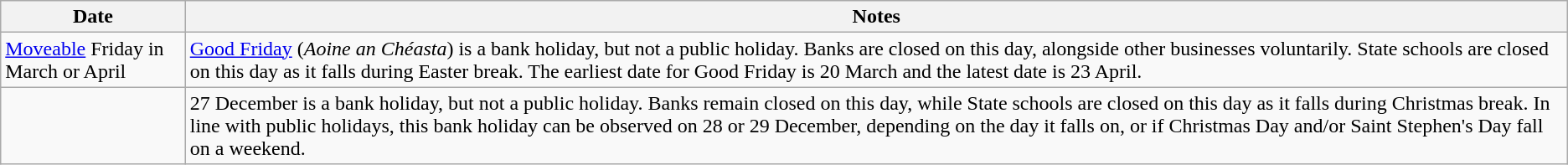<table class="wikitable">
<tr>
<th>Date</th>
<th>Notes</th>
</tr>
<tr>
<td><a href='#'>Moveable</a> Friday in March or April</td>
<td><a href='#'>Good Friday</a> (<em>Aoine an Chéasta</em>) is a bank holiday, but not a public holiday. Banks are closed on this day, alongside other businesses voluntarily. State schools are closed on this day as it falls during Easter break. The earliest date for Good Friday is 20 March and the latest date is 23 April.</td>
</tr>
<tr>
<td></td>
<td>27 December is a bank holiday, but not a public holiday. Banks remain closed on this day, while State schools are closed on this day as it falls during Christmas break. In line with public holidays, this bank holiday can be observed on 28 or 29 December, depending on the day it falls on, or if Christmas Day and/or Saint Stephen's Day fall on a weekend.</td>
</tr>
</table>
